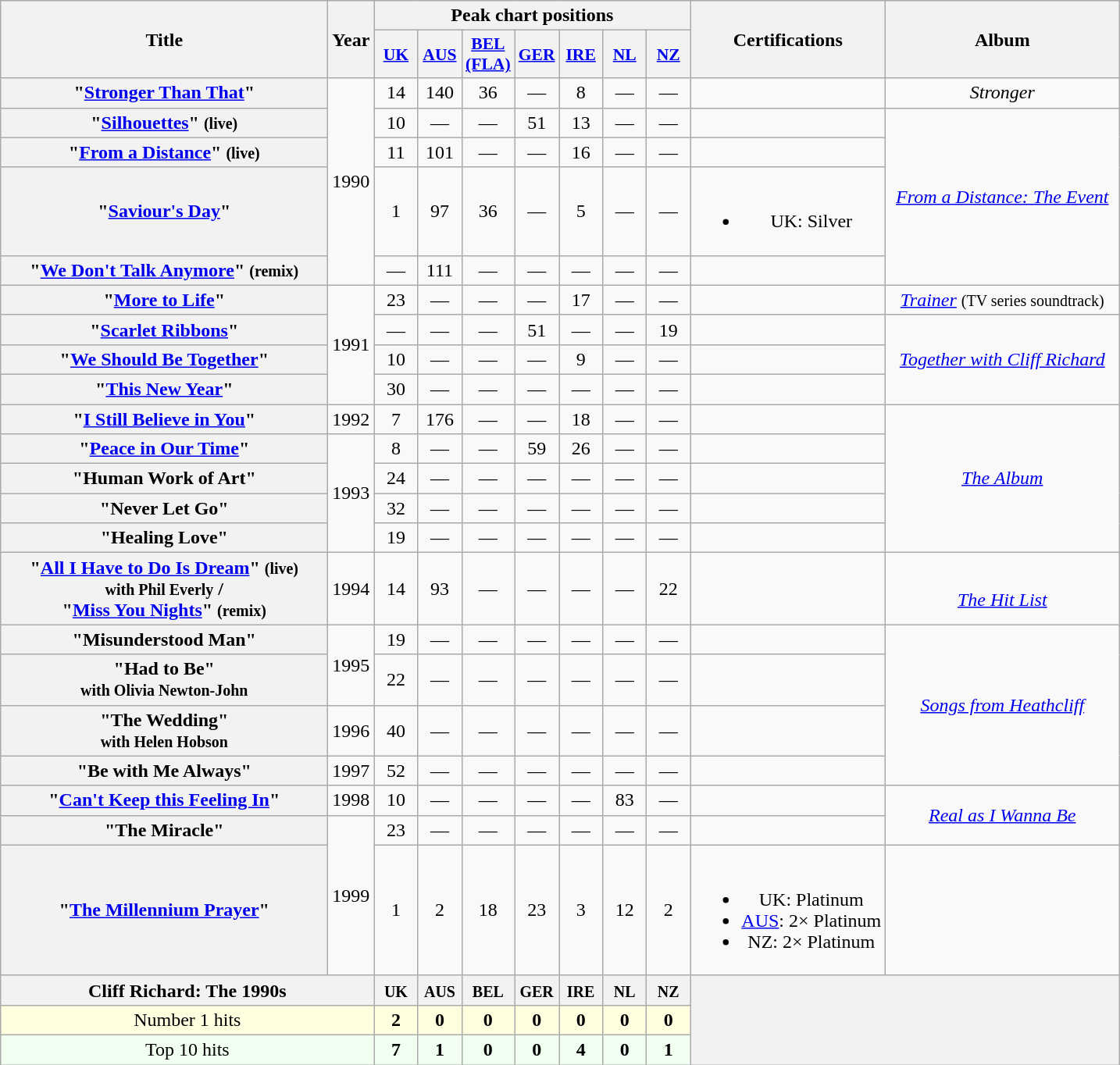<table class="wikitable plainrowheaders" style="text-align:center;">
<tr>
<th rowspan="2" scope="col" style="width:17em;">Title</th>
<th rowspan="2" scope="col" style="width:2em;">Year</th>
<th colspan="7">Peak chart positions</th>
<th rowspan="2">Certifications</th>
<th rowspan="2" style="width:12em;">Album</th>
</tr>
<tr>
<th scope="col" style="width:2em;font-size:90%;"><a href='#'>UK</a><br></th>
<th scope="col" style="width:2em;font-size:90%;"><a href='#'>AUS</a><br></th>
<th scope="col" style="width:2em;font-size:90%;"><a href='#'>BEL (FLA)</a><br></th>
<th scope="col" style="width:2em;font-size:90%;"><a href='#'>GER</a><br></th>
<th scope="col" style="width:2em;font-size:90%;"><a href='#'>IRE</a><br></th>
<th scope="col" style="width:2em;font-size:90%;"><a href='#'>NL</a><br></th>
<th scope="col" style="width:2em;font-size:90%;"><a href='#'>NZ</a><br></th>
</tr>
<tr>
<th scope="row">"<a href='#'>Stronger Than That</a>"</th>
<td rowspan="5">1990</td>
<td>14</td>
<td>140</td>
<td>36</td>
<td>—</td>
<td>8</td>
<td>—</td>
<td>—</td>
<td></td>
<td><em>Stronger</em></td>
</tr>
<tr>
<th scope="row">"<a href='#'>Silhouettes</a>" <small>(live)</small></th>
<td>10</td>
<td>—</td>
<td>—</td>
<td>51</td>
<td>13</td>
<td>—</td>
<td>—</td>
<td></td>
<td rowspan="4"><em><a href='#'>From a Distance: The Event</a></em></td>
</tr>
<tr>
<th scope="row">"<a href='#'>From a Distance</a>" <small>(live)</small></th>
<td>11</td>
<td>101</td>
<td>—</td>
<td>—</td>
<td>16</td>
<td>—</td>
<td>—</td>
<td></td>
</tr>
<tr>
<th scope="row">"<a href='#'>Saviour's Day</a>"</th>
<td>1</td>
<td>97</td>
<td>36</td>
<td>—</td>
<td>5</td>
<td>—</td>
<td>—</td>
<td><br><ul><li>UK: Silver</li></ul></td>
</tr>
<tr>
<th scope="row">"<a href='#'>We Don't Talk Anymore</a>" <small>(remix)</small> </th>
<td>—</td>
<td>111</td>
<td>—</td>
<td>—</td>
<td>—</td>
<td>—</td>
<td>—</td>
<td></td>
</tr>
<tr>
<th scope="row">"<a href='#'>More to Life</a>"</th>
<td rowspan="4">1991</td>
<td>23</td>
<td>—</td>
<td>—</td>
<td>—</td>
<td>17</td>
<td>—</td>
<td>—</td>
<td></td>
<td><em><a href='#'>Trainer</a></em> <small>(TV series soundtrack)</small></td>
</tr>
<tr>
<th scope="row">"<a href='#'>Scarlet Ribbons</a>" </th>
<td>—</td>
<td>—</td>
<td>—</td>
<td>51</td>
<td>—</td>
<td>—</td>
<td>19</td>
<td></td>
<td rowspan="3"><em><a href='#'>Together with Cliff Richard</a></em></td>
</tr>
<tr>
<th scope="row">"<a href='#'>We Should Be Together</a>"</th>
<td>10</td>
<td>—</td>
<td>—</td>
<td>—</td>
<td>9</td>
<td>—</td>
<td>—</td>
<td></td>
</tr>
<tr>
<th scope="row">"<a href='#'>This New Year</a>"</th>
<td>30</td>
<td>—</td>
<td>—</td>
<td>—</td>
<td>—</td>
<td>—</td>
<td>—</td>
<td></td>
</tr>
<tr>
<th scope="row">"<a href='#'>I Still Believe in You</a>"</th>
<td>1992</td>
<td>7</td>
<td>176</td>
<td>—</td>
<td>—</td>
<td>18</td>
<td>—</td>
<td>—</td>
<td></td>
<td rowspan="5"><em><a href='#'>The Album</a></em></td>
</tr>
<tr>
<th scope="row">"<a href='#'>Peace in Our Time</a>"</th>
<td rowspan="4">1993</td>
<td>8</td>
<td>—</td>
<td>—</td>
<td>59</td>
<td>26</td>
<td>—</td>
<td>—</td>
<td></td>
</tr>
<tr>
<th scope="row">"Human Work of Art"</th>
<td>24</td>
<td>—</td>
<td>—</td>
<td>—</td>
<td>—</td>
<td>—</td>
<td>—</td>
<td></td>
</tr>
<tr>
<th scope="row">"Never Let Go"</th>
<td>32</td>
<td>—</td>
<td>—</td>
<td>—</td>
<td>—</td>
<td>—</td>
<td>—</td>
<td></td>
</tr>
<tr>
<th scope="row">"Healing Love"</th>
<td>19</td>
<td>—</td>
<td>—</td>
<td>—</td>
<td>—</td>
<td>—</td>
<td>—</td>
<td></td>
</tr>
<tr>
<th scope="row">"<a href='#'>All I Have to Do Is Dream</a>" <small>(live)</small><br><small>with Phil Everly</small> /<br>"<a href='#'>Miss You Nights</a>" <small>(remix)</small></th>
<td>1994</td>
<td>14</td>
<td>93</td>
<td>—</td>
<td>—</td>
<td>—</td>
<td>—</td>
<td>22</td>
<td></td>
<td><br><em><a href='#'>The Hit List</a></em> </td>
</tr>
<tr>
<th scope="row">"Misunderstood Man"</th>
<td rowspan="2">1995</td>
<td>19</td>
<td>—</td>
<td>—</td>
<td>—</td>
<td>—</td>
<td>—</td>
<td>—</td>
<td></td>
<td rowspan="4"><em><a href='#'>Songs from Heathcliff</a></em></td>
</tr>
<tr>
<th scope="row">"Had to Be"<br><small>with Olivia Newton-John</small></th>
<td>22</td>
<td>—</td>
<td>—</td>
<td>—</td>
<td>—</td>
<td>—</td>
<td>—</td>
<td></td>
</tr>
<tr>
<th scope="row">"The Wedding"<br><small>with Helen Hobson</small></th>
<td>1996</td>
<td>40</td>
<td>—</td>
<td>—</td>
<td>—</td>
<td>—</td>
<td>—</td>
<td>—</td>
<td></td>
</tr>
<tr>
<th scope="row">"Be with Me Always"</th>
<td>1997</td>
<td>52</td>
<td>—</td>
<td>—</td>
<td>—</td>
<td>—</td>
<td>—</td>
<td>—</td>
<td></td>
</tr>
<tr>
<th scope="row">"<a href='#'>Can't Keep this Feeling In</a>"</th>
<td>1998</td>
<td>10</td>
<td>—</td>
<td>—</td>
<td>—</td>
<td>—</td>
<td>83</td>
<td>—</td>
<td></td>
<td rowspan="2"><em><a href='#'>Real as I Wanna Be</a></em></td>
</tr>
<tr>
<th scope="row">"The Miracle"</th>
<td rowspan="2">1999</td>
<td>23</td>
<td>—</td>
<td>—</td>
<td>—</td>
<td>—</td>
<td>—</td>
<td>—</td>
<td></td>
</tr>
<tr>
<th scope="row">"<a href='#'>The Millennium Prayer</a>"</th>
<td>1</td>
<td>2</td>
<td>18</td>
<td>23</td>
<td>3</td>
<td>12</td>
<td>2</td>
<td><br><ul><li>UK: Platinum</li><li><a href='#'>AUS</a>: 2× Platinum</li><li>NZ: 2× Platinum</li></ul></td>
<td></td>
</tr>
<tr>
<th colspan="2" width="28">Cliff Richard: The 1990s</th>
<th width="30"><small>UK</small></th>
<th width="30"><small>AUS</small></th>
<th width="30"><small>BEL</small></th>
<th width="30"><small>GER</small></th>
<th width="30"><small>IRE</small></th>
<th width="30"><small>NL</small></th>
<th width="30"><small>NZ</small></th>
<th colspan="2" rowspan="3"></th>
</tr>
<tr bgcolor="#FFFFE0">
<td colspan="2" align="center" width="0">Number 1 hits</td>
<td align="center"><strong>2</strong></td>
<td align="center"><strong>0</strong></td>
<td align="center"><strong>0</strong></td>
<td align="center"><strong>0</strong></td>
<td align="center"><strong>0</strong></td>
<td align="center"><strong>0</strong></td>
<td align="center"><strong>0</strong></td>
</tr>
<tr bgcolor="#F0FFF0">
<td colspan="2" align="center" width="0">Top 10 hits</td>
<td align="center"><strong>7</strong></td>
<td align="center"><strong>1</strong></td>
<td align="center"><strong>0</strong></td>
<td align="center"><strong>0</strong></td>
<td align="center"><strong>4</strong></td>
<td align="center"><strong>0</strong></td>
<td align="center"><strong>1</strong></td>
</tr>
</table>
